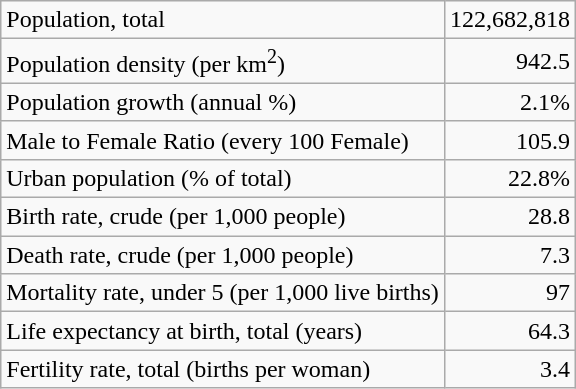<table class="wikitable">
<tr>
<td>Population, total</td>
<td style="text-align: right;">122,682,818</td>
</tr>
<tr>
<td>Population density (per km<sup>2</sup>)</td>
<td style="text-align: right;">942.5</td>
</tr>
<tr>
<td>Population growth (annual %)</td>
<td style="text-align: right;">2.1%</td>
</tr>
<tr>
<td>Male to Female Ratio (every 100 Female)</td>
<td style="text-align: right;">105.9</td>
</tr>
<tr>
<td>Urban population (% of total)</td>
<td style="text-align: right;">22.8%</td>
</tr>
<tr>
<td>Birth rate, crude (per 1,000 people)</td>
<td style="text-align: right;">28.8</td>
</tr>
<tr>
<td>Death rate, crude (per 1,000 people)</td>
<td style="text-align: right;">7.3</td>
</tr>
<tr>
<td>Mortality rate, under 5 (per 1,000 live births)</td>
<td style="text-align: right;">97</td>
</tr>
<tr>
<td>Life expectancy at birth, total (years)</td>
<td style="text-align: right;">64.3</td>
</tr>
<tr>
<td>Fertility rate, total (births per woman)</td>
<td style="text-align: right;">3.4</td>
</tr>
</table>
